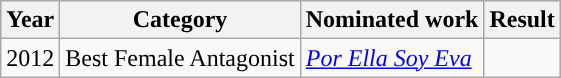<table class="wikitable">
<tr style="background:#b0c4de;">
<th>Year</th>
<th>Category</th>
<th>Nominated work</th>
<th>Result</th>
</tr>
<tr>
<td>2012</td>
<td>Best Female Antagonist</td>
<td><em><a href='#'>Por Ella Soy Eva</a></em></td>
<td></td>
</tr>
</table>
